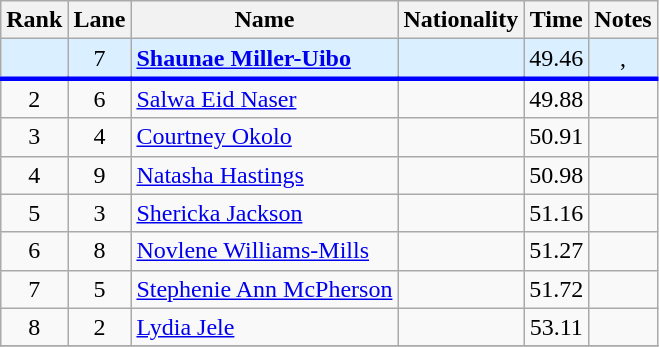<table class="wikitable sortable" style="text-align:center">
<tr>
<th>Rank</th>
<th>Lane</th>
<th>Name</th>
<th>Nationality</th>
<th>Time</th>
<th>Notes</th>
</tr>
<tr bgcolor=#daefff>
<td></td>
<td>7</td>
<td align=left><strong><a href='#'>Shaunae Miller-Uibo</a></strong></td>
<td align=left><strong></strong></td>
<td>49.46</td>
<td>, </td>
</tr>
<tr style="border-top:3px solid blue;">
<td>2</td>
<td>6</td>
<td align=left><a href='#'>Salwa Eid Naser</a></td>
<td align=left></td>
<td>49.88</td>
<td></td>
</tr>
<tr>
<td>3</td>
<td>4</td>
<td align=left><a href='#'>Courtney Okolo</a></td>
<td align=left></td>
<td>50.91</td>
<td></td>
</tr>
<tr>
<td>4</td>
<td>9</td>
<td align=left><a href='#'>Natasha Hastings</a></td>
<td align=left></td>
<td>50.98</td>
<td></td>
</tr>
<tr>
<td>5</td>
<td>3</td>
<td align=left><a href='#'>Shericka Jackson</a></td>
<td align=left></td>
<td>51.16</td>
<td></td>
</tr>
<tr>
<td>6</td>
<td>8</td>
<td align=left><a href='#'>Novlene Williams-Mills</a></td>
<td align=left></td>
<td>51.27</td>
<td></td>
</tr>
<tr>
<td>7</td>
<td>5</td>
<td align=left><a href='#'>Stephenie Ann McPherson</a></td>
<td align=left></td>
<td>51.72</td>
<td></td>
</tr>
<tr>
<td>8</td>
<td>2</td>
<td align=left><a href='#'>Lydia Jele</a></td>
<td align=left></td>
<td>53.11</td>
<td></td>
</tr>
<tr>
</tr>
</table>
